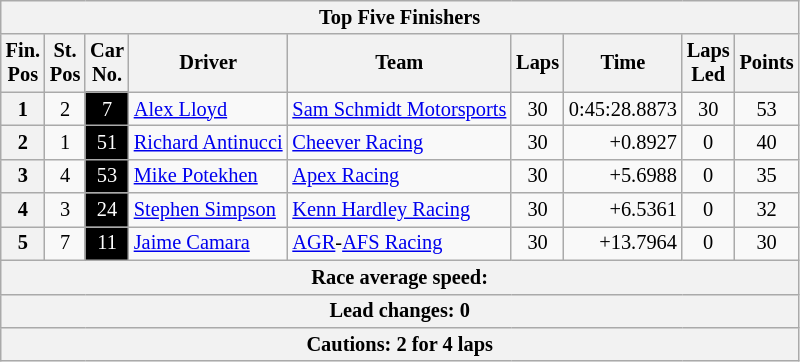<table class="wikitable" style="font-size:85%;">
<tr>
<th colspan=9>Top Five Finishers</th>
</tr>
<tr>
<th>Fin.<br>Pos</th>
<th>St.<br>Pos</th>
<th>Car<br>No.</th>
<th>Driver</th>
<th>Team</th>
<th>Laps</th>
<th>Time</th>
<th>Laps<br>Led</th>
<th>Points</th>
</tr>
<tr>
<th>1</th>
<td align=center>2</td>
<td style="background:#000000; color:white;" align=center>7</td>
<td> <a href='#'>Alex Lloyd</a></td>
<td><a href='#'>Sam Schmidt Motorsports</a></td>
<td align=center>30</td>
<td align=right>0:45:28.8873</td>
<td align=center>30</td>
<td align=center>53</td>
</tr>
<tr>
<th>2</th>
<td align=center>1</td>
<td style="background:#000000; color:white;" align=center>51</td>
<td> <a href='#'>Richard Antinucci</a></td>
<td><a href='#'>Cheever Racing</a></td>
<td align=center>30</td>
<td align=right>+0.8927</td>
<td align=center>0</td>
<td align=center>40</td>
</tr>
<tr>
<th>3</th>
<td align=center>4</td>
<td style="background:#000000; color:white;" align=center>53</td>
<td> <a href='#'>Mike Potekhen</a></td>
<td><a href='#'>Apex Racing</a></td>
<td align=center>30</td>
<td align=right>+5.6988</td>
<td align=center>0</td>
<td align=center>35</td>
</tr>
<tr>
<th>4</th>
<td align=center>3</td>
<td style="background:#000000; color:white;" align=center>24</td>
<td> <a href='#'>Stephen Simpson</a></td>
<td><a href='#'>Kenn Hardley Racing</a></td>
<td align=center>30</td>
<td align=right>+6.5361</td>
<td align=center>0</td>
<td align=center>32</td>
</tr>
<tr>
<th>5</th>
<td align=center>7</td>
<td style="background:#000000; color:white;" align=center>11</td>
<td> <a href='#'>Jaime Camara</a></td>
<td><a href='#'>AGR</a>-<a href='#'>AFS Racing</a></td>
<td align=center>30</td>
<td align=right>+13.7964</td>
<td align=center>0</td>
<td align=center>30</td>
</tr>
<tr>
<th colspan=9>Race average speed: </th>
</tr>
<tr>
<th colspan=9>Lead changes: 0</th>
</tr>
<tr>
<th colspan=9>Cautions: 2 for 4 laps</th>
</tr>
</table>
